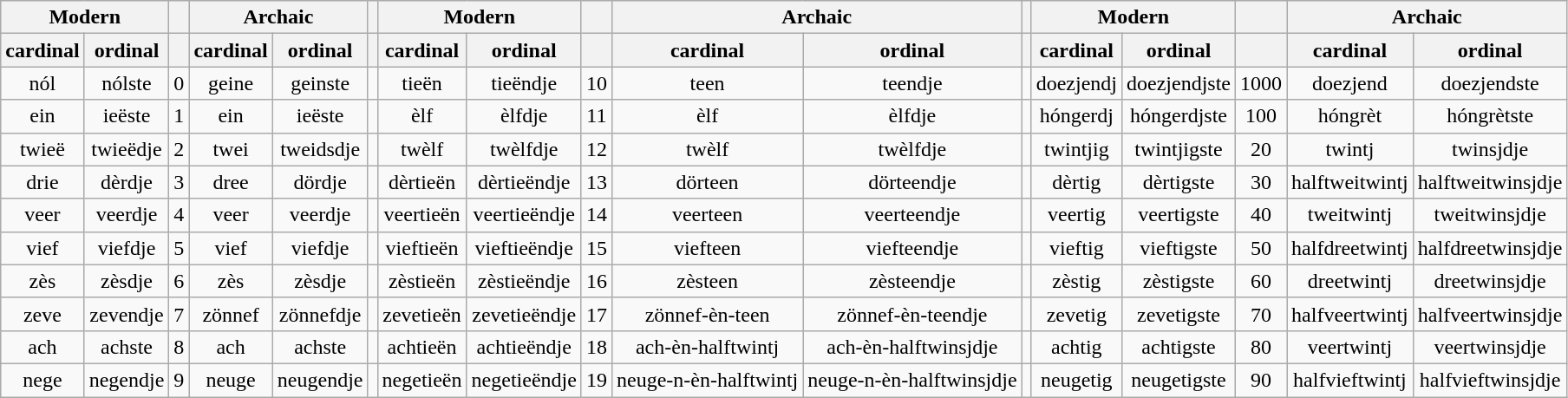<table class="wikitable" style="text-align: center;">
<tr>
<th colspan="2">Modern</th>
<th></th>
<th colspan="2">Archaic</th>
<th></th>
<th colspan="2">Modern</th>
<th></th>
<th colspan="2">Archaic</th>
<th></th>
<th colspan="2">Modern</th>
<th></th>
<th colspan="2">Archaic</th>
</tr>
<tr>
<th>cardinal</th>
<th>ordinal</th>
<th></th>
<th>cardinal</th>
<th>ordinal</th>
<th></th>
<th>cardinal</th>
<th>ordinal</th>
<th></th>
<th>cardinal</th>
<th>ordinal</th>
<th></th>
<th>cardinal</th>
<th>ordinal</th>
<th></th>
<th>cardinal</th>
<th>ordinal</th>
</tr>
<tr>
<td>nól</td>
<td>nólste</td>
<td>0</td>
<td>geine</td>
<td>geinste</td>
<td></td>
<td>tieën</td>
<td>tieëndje</td>
<td>10</td>
<td>teen</td>
<td>teendje</td>
<td></td>
<td>doezjendj</td>
<td>doezjendjste</td>
<td>1000</td>
<td>doezjend</td>
<td>doezjendste</td>
</tr>
<tr>
<td>ein</td>
<td>ieëste</td>
<td>1</td>
<td>ein</td>
<td>ieëste</td>
<td></td>
<td>èlf</td>
<td>èlfdje</td>
<td>11</td>
<td>èlf</td>
<td>èlfdje</td>
<td></td>
<td>hóngerdj</td>
<td>hóngerdjste</td>
<td>100</td>
<td>hóngrèt</td>
<td>hóngrètste</td>
</tr>
<tr>
<td>twieë</td>
<td>twieëdje</td>
<td>2</td>
<td>twei</td>
<td>tweidsdje</td>
<td></td>
<td>twèlf</td>
<td>twèlfdje</td>
<td>12</td>
<td>twèlf</td>
<td>twèlfdje</td>
<td></td>
<td>twintjig</td>
<td>twintjigste</td>
<td>20</td>
<td>twintj</td>
<td>twinsjdje</td>
</tr>
<tr>
<td>drie</td>
<td>dèrdje</td>
<td>3</td>
<td>dree</td>
<td>dördje</td>
<td></td>
<td>dèrtieën</td>
<td>dèrtieëndje</td>
<td>13</td>
<td>dörteen</td>
<td>dörteendje</td>
<td></td>
<td>dèrtig</td>
<td>dèrtigste</td>
<td>30</td>
<td>halftweitwintj</td>
<td>halftweitwinsjdje</td>
</tr>
<tr>
<td>veer</td>
<td>veerdje</td>
<td>4</td>
<td>veer</td>
<td>veerdje</td>
<td></td>
<td>veertieën</td>
<td>veertieëndje</td>
<td>14</td>
<td>veerteen</td>
<td>veerteendje</td>
<td></td>
<td>veertig</td>
<td>veertigste</td>
<td>40</td>
<td>tweitwintj</td>
<td>tweitwinsjdje</td>
</tr>
<tr>
<td>vief</td>
<td>viefdje</td>
<td>5</td>
<td>vief</td>
<td>viefdje</td>
<td></td>
<td>vieftieën</td>
<td>vieftieëndje</td>
<td>15</td>
<td>viefteen</td>
<td>viefteendje</td>
<td></td>
<td>vieftig</td>
<td>vieftigste</td>
<td>50</td>
<td>halfdreetwintj</td>
<td>halfdreetwinsjdje</td>
</tr>
<tr>
<td>zès</td>
<td>zèsdje</td>
<td>6</td>
<td>zès</td>
<td>zèsdje</td>
<td></td>
<td>zèstieën</td>
<td>zèstieëndje</td>
<td>16</td>
<td>zèsteen</td>
<td>zèsteendje</td>
<td></td>
<td>zèstig</td>
<td>zèstigste</td>
<td>60</td>
<td>dreetwintj</td>
<td>dreetwinsjdje</td>
</tr>
<tr>
<td>zeve</td>
<td>zevendje</td>
<td>7</td>
<td>zönnef</td>
<td>zönnefdje</td>
<td></td>
<td>zevetieën</td>
<td>zevetieëndje</td>
<td>17</td>
<td>zönnef-èn-teen</td>
<td>zönnef-èn-teendje</td>
<td></td>
<td>zevetig</td>
<td>zevetigste</td>
<td>70</td>
<td>halfveertwintj</td>
<td>halfveertwinsjdje</td>
</tr>
<tr>
<td>ach</td>
<td>achste</td>
<td>8</td>
<td>ach</td>
<td>achste</td>
<td></td>
<td>achtieën</td>
<td>achtieëndje</td>
<td>18</td>
<td>ach-èn-halftwintj</td>
<td>ach-èn-halftwinsjdje</td>
<td></td>
<td>achtig</td>
<td>achtigste</td>
<td>80</td>
<td>veertwintj</td>
<td>veertwinsjdje</td>
</tr>
<tr>
<td>nege</td>
<td>negendje</td>
<td>9</td>
<td>neuge</td>
<td>neugendje</td>
<td></td>
<td>negetieën</td>
<td>negetieëndje</td>
<td>19</td>
<td>neuge-n-èn-halftwintj</td>
<td>neuge-n-èn-halftwinsjdje</td>
<td></td>
<td>neugetig</td>
<td>neugetigste</td>
<td>90</td>
<td>halfvieftwintj</td>
<td>halfvieftwinsjdje</td>
</tr>
</table>
